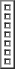<table border="1">
<tr>
<td></td>
</tr>
<tr>
<td></td>
</tr>
<tr>
<td></td>
</tr>
<tr>
<td></td>
</tr>
<tr>
<td></td>
</tr>
<tr>
<td></td>
</tr>
<tr>
<td></td>
</tr>
</table>
